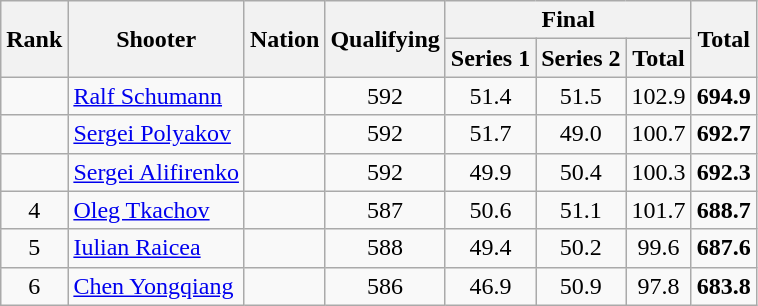<table class="wikitable sortable" style="text-align: center">
<tr>
<th rowspan=2>Rank</th>
<th rowspan=2>Shooter</th>
<th rowspan=2>Nation</th>
<th rowspan=2>Qualifying</th>
<th colspan=3>Final</th>
<th rowspan=2>Total</th>
</tr>
<tr>
<th>Series 1</th>
<th>Series 2</th>
<th>Total</th>
</tr>
<tr>
<td></td>
<td align=left><a href='#'>Ralf Schumann</a></td>
<td align=left></td>
<td>592</td>
<td>51.4</td>
<td>51.5</td>
<td>102.9</td>
<td><strong>694.9</strong></td>
</tr>
<tr>
<td></td>
<td align=left><a href='#'>Sergei Polyakov</a></td>
<td align=left></td>
<td>592</td>
<td>51.7</td>
<td>49.0</td>
<td>100.7</td>
<td><strong>692.7</strong></td>
</tr>
<tr>
<td></td>
<td align=left><a href='#'>Sergei Alifirenko</a></td>
<td align=left></td>
<td>592</td>
<td>49.9</td>
<td>50.4</td>
<td>100.3</td>
<td><strong>692.3</strong></td>
</tr>
<tr>
<td>4</td>
<td align=left><a href='#'>Oleg Tkachov</a></td>
<td align=left></td>
<td>587</td>
<td>50.6</td>
<td>51.1</td>
<td>101.7</td>
<td><strong>688.7</strong></td>
</tr>
<tr>
<td>5</td>
<td align=left><a href='#'>Iulian Raicea</a></td>
<td align=left></td>
<td>588</td>
<td>49.4</td>
<td>50.2</td>
<td>99.6</td>
<td><strong>687.6</strong></td>
</tr>
<tr>
<td>6</td>
<td align=left><a href='#'>Chen Yongqiang</a></td>
<td align=left></td>
<td>586</td>
<td>46.9</td>
<td>50.9</td>
<td>97.8</td>
<td><strong>683.8</strong></td>
</tr>
</table>
